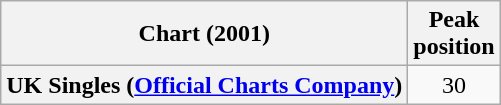<table class="wikitable plainrowheaders">
<tr>
<th>Chart (2001)</th>
<th>Peak<br>position</th>
</tr>
<tr>
<th scope="row">UK Singles (<a href='#'>Official Charts Company</a>)</th>
<td style="text-align:center;">30</td>
</tr>
</table>
